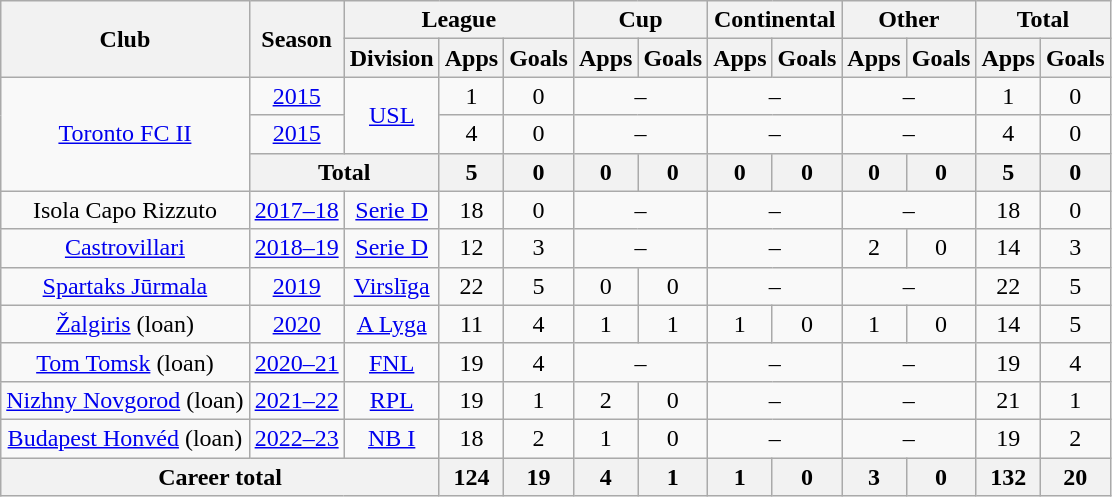<table class="wikitable" style="text-align: center;">
<tr>
<th rowspan=2>Club</th>
<th rowspan=2>Season</th>
<th colspan=3>League</th>
<th colspan=2>Cup</th>
<th colspan=2>Continental</th>
<th colspan=2>Other</th>
<th colspan=2>Total</th>
</tr>
<tr>
<th>Division</th>
<th>Apps</th>
<th>Goals</th>
<th>Apps</th>
<th>Goals</th>
<th>Apps</th>
<th>Goals</th>
<th>Apps</th>
<th>Goals</th>
<th>Apps</th>
<th>Goals</th>
</tr>
<tr>
<td rowspan="3"><a href='#'>Toronto FC II</a></td>
<td><a href='#'>2015</a></td>
<td rowspan="2"><a href='#'>USL</a></td>
<td>1</td>
<td>0</td>
<td colspan=2>–</td>
<td colspan=2>–</td>
<td colspan=2>–</td>
<td>1</td>
<td>0</td>
</tr>
<tr>
<td><a href='#'>2015</a></td>
<td>4</td>
<td>0</td>
<td colspan=2>–</td>
<td colspan=2>–</td>
<td colspan=2>–</td>
<td>4</td>
<td>0</td>
</tr>
<tr>
<th colspan=2>Total</th>
<th>5</th>
<th>0</th>
<th>0</th>
<th>0</th>
<th>0</th>
<th>0</th>
<th>0</th>
<th>0</th>
<th>5</th>
<th>0</th>
</tr>
<tr>
<td>Isola Capo Rizzuto</td>
<td><a href='#'>2017–18</a></td>
<td><a href='#'>Serie D</a></td>
<td>18</td>
<td>0</td>
<td colspan=2>–</td>
<td colspan=2>–</td>
<td colspan=2>–</td>
<td>18</td>
<td>0</td>
</tr>
<tr>
<td><a href='#'>Castrovillari</a></td>
<td><a href='#'>2018–19</a></td>
<td><a href='#'>Serie D</a></td>
<td>12</td>
<td>3</td>
<td colspan=2>–</td>
<td colspan=2>–</td>
<td>2</td>
<td>0</td>
<td>14</td>
<td>3</td>
</tr>
<tr>
<td><a href='#'>Spartaks Jūrmala</a></td>
<td><a href='#'>2019</a></td>
<td><a href='#'>Virslīga</a></td>
<td>22</td>
<td>5</td>
<td>0</td>
<td>0</td>
<td colspan=2>–</td>
<td colspan=2>–</td>
<td>22</td>
<td>5</td>
</tr>
<tr>
<td><a href='#'>Žalgiris</a> (loan)</td>
<td><a href='#'>2020</a></td>
<td><a href='#'>A Lyga</a></td>
<td>11</td>
<td>4</td>
<td>1</td>
<td>1</td>
<td>1</td>
<td>0</td>
<td>1</td>
<td>0</td>
<td>14</td>
<td>5</td>
</tr>
<tr>
<td><a href='#'>Tom Tomsk</a> (loan)</td>
<td><a href='#'>2020–21</a></td>
<td><a href='#'>FNL</a></td>
<td>19</td>
<td>4</td>
<td colspan=2>–</td>
<td colspan=2>–</td>
<td colspan=2>–</td>
<td>19</td>
<td>4</td>
</tr>
<tr>
<td><a href='#'>Nizhny Novgorod</a> (loan)</td>
<td><a href='#'>2021–22</a></td>
<td><a href='#'>RPL</a></td>
<td>19</td>
<td>1</td>
<td>2</td>
<td>0</td>
<td colspan=2>–</td>
<td colspan=2>–</td>
<td>21</td>
<td>1</td>
</tr>
<tr>
<td><a href='#'>Budapest Honvéd</a> (loan)</td>
<td><a href='#'>2022–23</a></td>
<td><a href='#'>NB I</a></td>
<td>18</td>
<td>2</td>
<td>1</td>
<td>0</td>
<td colspan=2>–</td>
<td colspan=2>–</td>
<td>19</td>
<td>2</td>
</tr>
<tr>
<th colspan=3>Career total</th>
<th>124</th>
<th>19</th>
<th>4</th>
<th>1</th>
<th>1</th>
<th>0</th>
<th>3</th>
<th>0</th>
<th>132</th>
<th>20</th>
</tr>
</table>
